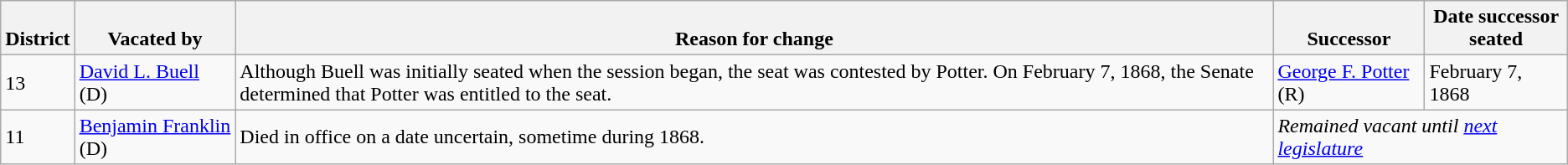<table class="wikitable sortable">
<tr style="vertical-align:bottom;">
<th>District</th>
<th>Vacated by</th>
<th>Reason for change</th>
<th>Successor</th>
<th>Date successor<br>seated</th>
</tr>
<tr>
<td>13</td>
<td nowrap ><a href='#'>David L. Buell</a><br>(D)</td>
<td>Although Buell was initially seated when the session began, the seat was contested by Potter. On February 7, 1868, the Senate determined that Potter was entitled to the seat.</td>
<td nowrap ><a href='#'>George F. Potter</a><br>(R)</td>
<td>February 7, 1868</td>
</tr>
<tr>
<td>11</td>
<td nowrap ><a href='#'>Benjamin Franklin</a><br>(D)</td>
<td>Died in office on a date uncertain, sometime during 1868.</td>
<td colspan=2><em>Remained vacant until <a href='#'>next legislature</a></em></td>
</tr>
</table>
